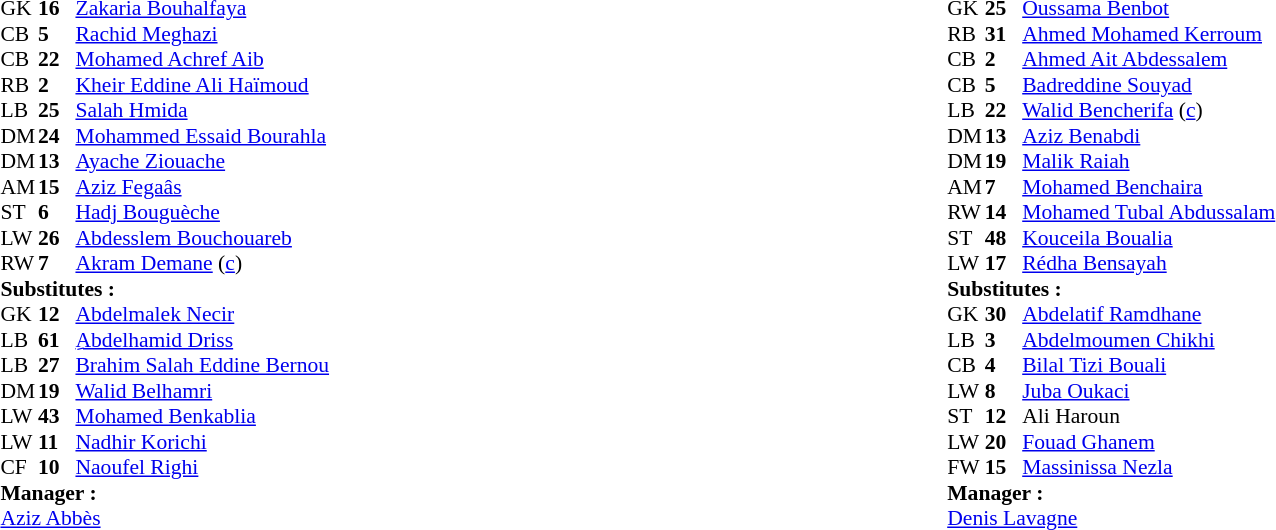<table width="100%">
<tr>
<td valign="top" width="50%"><br><table style="font-size: 90%" cellspacing="0" cellpadding="0" align="center">
<tr>
<th width="25"></th>
<th width="25"></th>
</tr>
<tr>
<td>GK</td>
<td><strong>16</strong></td>
<td> <a href='#'>Zakaria Bouhalfaya</a></td>
</tr>
<tr ->
<td>CB</td>
<td><strong>5</strong></td>
<td> <a href='#'>Rachid Meghazi</a></td>
</tr>
<tr>
<td>CB</td>
<td><strong>22</strong></td>
<td> <a href='#'>Mohamed Achref Aib</a></td>
</tr>
<tr>
<td>RB</td>
<td><strong>2</strong></td>
<td> <a href='#'>Kheir Eddine Ali Haïmoud</a></td>
</tr>
<tr>
<td>LB</td>
<td><strong>25</strong></td>
<td> <a href='#'>Salah Hmida</a></td>
</tr>
<tr>
<td>DM</td>
<td><strong>24</strong></td>
<td> <a href='#'>Mohammed Essaid Bourahla</a></td>
<td></td>
</tr>
<tr>
<td>DM</td>
<td><strong>13</strong></td>
<td> <a href='#'>Ayache Ziouache</a></td>
<td></td>
<td></td>
</tr>
<tr>
<td>AM</td>
<td><strong>15</strong></td>
<td> <a href='#'>Aziz Fegaâs</a></td>
</tr>
<tr>
<td>ST</td>
<td><strong>6</strong></td>
<td> <a href='#'>Hadj Bouguèche</a></td>
<td></td>
<td></td>
</tr>
<tr>
<td>LW</td>
<td><strong>26</strong></td>
<td> <a href='#'>Abdesslem Bouchouareb</a></td>
<td></td>
<td></td>
</tr>
<tr>
<td>RW</td>
<td><strong>7</strong></td>
<td> <a href='#'>Akram Demane</a> (<a href='#'>c</a>)</td>
<td></td>
<td></td>
</tr>
<tr>
<td colspan=3><strong>Substitutes : </strong></td>
</tr>
<tr>
<td>GK</td>
<td><strong>12</strong></td>
<td> <a href='#'>Abdelmalek Necir</a></td>
</tr>
<tr>
<td>LB</td>
<td><strong>61</strong></td>
<td> <a href='#'>ِAbdelhamid Driss</a></td>
</tr>
<tr>
<td>LB</td>
<td><strong>27</strong></td>
<td> <a href='#'>Brahim Salah Eddine Bernou</a></td>
<td></td>
<td></td>
</tr>
<tr>
<td>DM</td>
<td><strong>19</strong></td>
<td> <a href='#'>Walid Belhamri</a></td>
<td></td>
<td></td>
</tr>
<tr>
<td>LW</td>
<td><strong>43</strong></td>
<td> <a href='#'>Mohamed Benkablia</a></td>
<td></td>
<td></td>
</tr>
<tr>
<td>LW</td>
<td><strong>11</strong></td>
<td> <a href='#'>Nadhir Korichi</a></td>
<td></td>
<td></td>
</tr>
<tr>
<td>CF</td>
<td><strong>10</strong></td>
<td> <a href='#'>Naoufel Righi</a></td>
</tr>
<tr>
<td colspan=3><strong>Manager :</strong></td>
</tr>
<tr>
<td colspan=4> <a href='#'>Aziz Abbès</a></td>
</tr>
</table>
</td>
<td valign="top" width="50%"><br><table style="font-size: 90%" cellspacing="0" cellpadding="0"  align="center">
<tr>
<th width=25></th>
<th width=25></th>
</tr>
<tr>
<td>GK</td>
<td><strong>25</strong></td>
<td> <a href='#'>Oussama Benbot</a></td>
</tr>
<tr ->
<td>RB</td>
<td><strong>31</strong></td>
<td> <a href='#'>Ahmed Mohamed Kerroum</a></td>
<td></td>
<td></td>
</tr>
<tr>
<td>CB</td>
<td><strong>2</strong></td>
<td> <a href='#'>Ahmed Ait Abdessalem</a></td>
</tr>
<tr>
<td>CB</td>
<td><strong>5</strong></td>
<td> <a href='#'>Badreddine Souyad</a></td>
</tr>
<tr>
<td>LB</td>
<td><strong>22</strong></td>
<td> <a href='#'>Walid Bencherifa</a> (<a href='#'>c</a>)</td>
<td></td>
<td></td>
</tr>
<tr>
<td>DM</td>
<td><strong>13</strong></td>
<td> <a href='#'>Aziz Benabdi</a></td>
</tr>
<tr>
<td>DM</td>
<td><strong>19</strong></td>
<td> <a href='#'>Malik Raiah</a></td>
<td></td>
<td></td>
</tr>
<tr>
<td>AM</td>
<td><strong>7</strong></td>
<td> <a href='#'>Mohamed Benchaira</a></td>
</tr>
<tr>
<td>RW</td>
<td><strong>14</strong></td>
<td> <a href='#'>Mohamed Tubal Abdussalam</a></td>
<td></td>
<td></td>
</tr>
<tr>
<td>ST</td>
<td><strong>48</strong></td>
<td> <a href='#'>Kouceila Boualia</a></td>
</tr>
<tr>
<td>LW</td>
<td><strong>17</strong></td>
<td> <a href='#'>Rédha Bensayah</a></td>
<td></td>
<td></td>
</tr>
<tr>
<td colspan=3><strong>Substitutes : </strong></td>
</tr>
<tr>
<td>GK</td>
<td><strong>30</strong></td>
<td> <a href='#'>Abdelatif Ramdhane</a></td>
</tr>
<tr>
<td>LB</td>
<td><strong>3</strong></td>
<td> <a href='#'>Abdelmoumen Chikhi</a></td>
<td></td>
<td></td>
</tr>
<tr>
<td>CB</td>
<td><strong>4</strong></td>
<td> <a href='#'>Bilal Tizi Bouali</a></td>
</tr>
<tr>
<td>LW</td>
<td><strong>8</strong></td>
<td> <a href='#'>Juba Oukaci</a></td>
<td></td>
<td></td>
</tr>
<tr>
<td>ST</td>
<td><strong>12</strong></td>
<td> Ali Haroun</td>
<td></td>
<td></td>
</tr>
<tr>
<td>LW</td>
<td><strong>20</strong></td>
<td> <a href='#'>Fouad Ghanem</a></td>
<td></td>
<td></td>
</tr>
<tr>
<td>FW</td>
<td><strong>15</strong></td>
<td> <a href='#'>Massinissa Nezla</a></td>
<td></td>
<td></td>
</tr>
<tr>
<td colspan=3><strong>Manager :</strong></td>
</tr>
<tr>
<td colspan=4> <a href='#'>Denis Lavagne</a></td>
</tr>
</table>
</td>
</tr>
</table>
